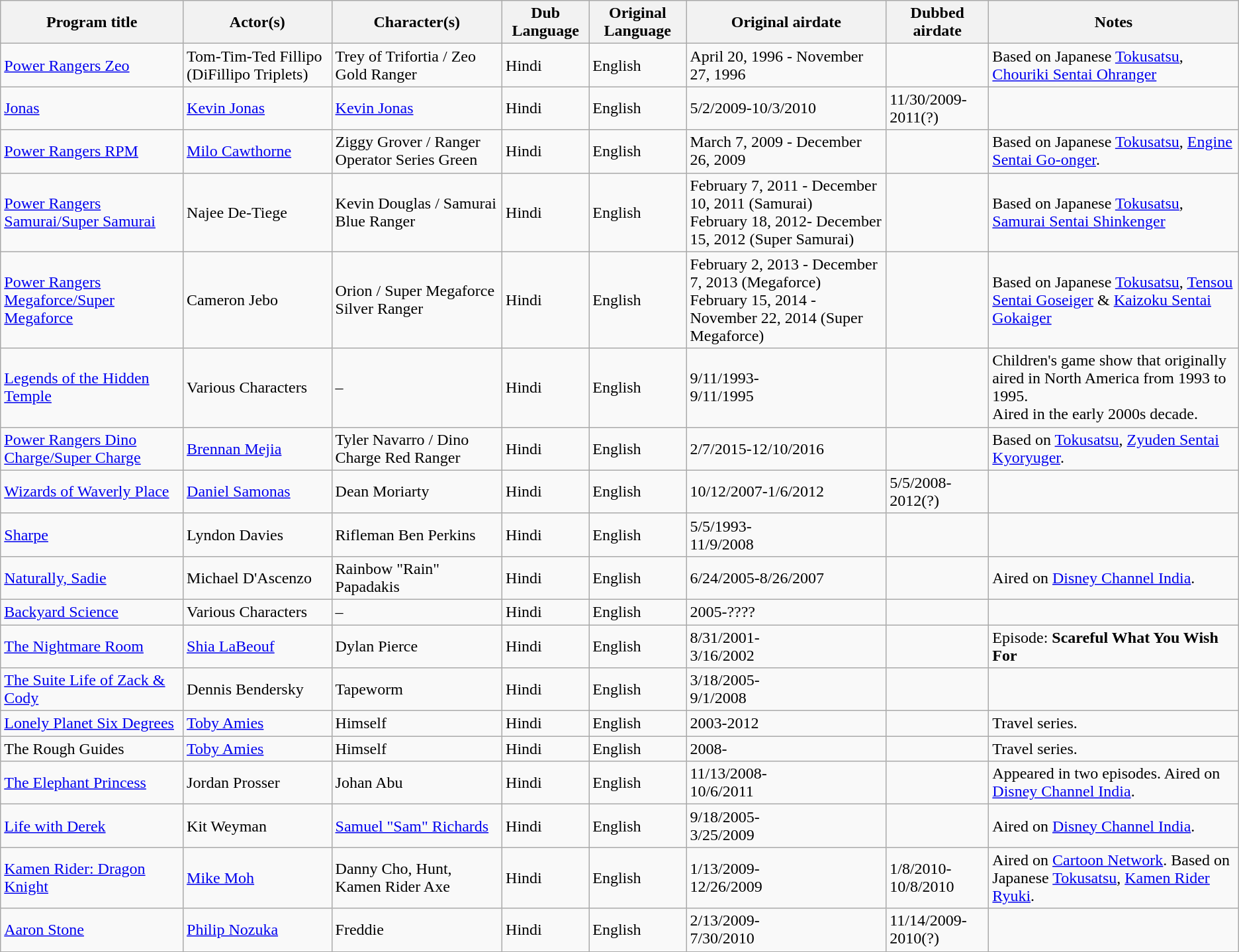<table class="wikitable">
<tr>
<th>Program title</th>
<th>Actor(s)</th>
<th>Character(s)</th>
<th>Dub Language</th>
<th>Original Language</th>
<th>Original airdate</th>
<th>Dubbed airdate</th>
<th>Notes</th>
</tr>
<tr>
<td><a href='#'>Power Rangers Zeo</a></td>
<td>Tom-Tim-Ted Fillipo (DiFillipo Triplets)</td>
<td>Trey of Trifortia / Zeo Gold Ranger</td>
<td>Hindi</td>
<td>English</td>
<td>April 20, 1996 - November 27, 1996</td>
<td></td>
<td>Based on Japanese <a href='#'>Tokusatsu</a>, <a href='#'>Chouriki Sentai Ohranger</a></td>
</tr>
<tr>
<td><a href='#'>Jonas</a></td>
<td><a href='#'>Kevin Jonas</a></td>
<td><a href='#'>Kevin Jonas</a></td>
<td>Hindi</td>
<td>English</td>
<td>5/2/2009-10/3/2010</td>
<td>11/30/2009-2011(?)</td>
<td></td>
</tr>
<tr>
<td><a href='#'>Power Rangers RPM</a></td>
<td><a href='#'>Milo Cawthorne</a></td>
<td>Ziggy Grover / Ranger Operator Series Green</td>
<td>Hindi</td>
<td>English</td>
<td>March 7, 2009 - December 26, 2009</td>
<td></td>
<td>Based on Japanese <a href='#'>Tokusatsu</a>, <a href='#'>Engine Sentai Go-onger</a>.</td>
</tr>
<tr>
<td><a href='#'>Power Rangers Samurai/Super Samurai</a></td>
<td>Najee De-Tiege</td>
<td>Kevin Douglas / Samurai Blue Ranger</td>
<td>Hindi</td>
<td>English</td>
<td>February 7, 2011 - December 10, 2011 (Samurai)<br>February 18, 2012- December 15, 2012 (Super Samurai)</td>
<td></td>
<td>Based on Japanese <a href='#'>Tokusatsu</a>, <a href='#'>Samurai Sentai Shinkenger</a></td>
</tr>
<tr>
<td><a href='#'>Power Rangers Megaforce/Super Megaforce</a></td>
<td>Cameron Jebo</td>
<td>Orion / Super Megaforce Silver Ranger</td>
<td>Hindi</td>
<td>English</td>
<td>February 2, 2013 - December 7, 2013 (Megaforce)<br>February 15, 2014 - November 22, 2014 (Super Megaforce)</td>
<td></td>
<td>Based on Japanese <a href='#'>Tokusatsu</a>, <a href='#'>Tensou Sentai Goseiger</a> & <a href='#'>Kaizoku Sentai Gokaiger</a></td>
</tr>
<tr>
<td><a href='#'>Legends of the Hidden Temple</a></td>
<td>Various Characters</td>
<td>–</td>
<td>Hindi</td>
<td>English</td>
<td>9/11/1993-<br>9/11/1995</td>
<td></td>
<td>Children's game show that originally aired in North America from 1993 to 1995.<br>Aired in the early 2000s decade.</td>
</tr>
<tr>
<td><a href='#'>Power Rangers Dino Charge/Super Charge</a></td>
<td><a href='#'>Brennan Mejia</a></td>
<td>Tyler Navarro / Dino Charge Red Ranger</td>
<td>Hindi</td>
<td>English</td>
<td>2/7/2015-12/10/2016</td>
<td></td>
<td>Based on <a href='#'>Tokusatsu</a>, <a href='#'>Zyuden Sentai Kyoryuger</a>.</td>
</tr>
<tr>
<td><a href='#'>Wizards of Waverly Place</a></td>
<td><a href='#'>Daniel Samonas</a></td>
<td>Dean Moriarty</td>
<td>Hindi</td>
<td>English</td>
<td>10/12/2007-1/6/2012</td>
<td>5/5/2008-2012(?)</td>
<td></td>
</tr>
<tr>
<td><a href='#'>Sharpe</a></td>
<td>Lyndon Davies</td>
<td>Rifleman Ben Perkins</td>
<td>Hindi</td>
<td>English</td>
<td>5/5/1993-<br>11/9/2008</td>
<td></td>
<td></td>
</tr>
<tr>
<td><a href='#'>Naturally, Sadie</a></td>
<td>Michael D'Ascenzo</td>
<td>Rainbow "Rain" Papadakis</td>
<td>Hindi</td>
<td>English</td>
<td>6/24/2005-8/26/2007</td>
<td></td>
<td>Aired on <a href='#'>Disney Channel India</a>.</td>
</tr>
<tr>
<td><a href='#'>Backyard Science</a></td>
<td>Various Characters</td>
<td>–</td>
<td>Hindi</td>
<td>English</td>
<td>2005-????</td>
<td></td>
<td></td>
</tr>
<tr>
<td><a href='#'>The Nightmare Room</a></td>
<td><a href='#'>Shia LaBeouf</a></td>
<td>Dylan Pierce</td>
<td>Hindi</td>
<td>English</td>
<td>8/31/2001-<br>3/16/2002</td>
<td></td>
<td>Episode: <strong>Scareful What You Wish For</strong></td>
</tr>
<tr>
<td><a href='#'>The Suite Life of Zack & Cody</a></td>
<td>Dennis Bendersky</td>
<td>Tapeworm</td>
<td>Hindi</td>
<td>English</td>
<td>3/18/2005-<br>9/1/2008</td>
<td></td>
<td></td>
</tr>
<tr>
<td><a href='#'>Lonely Planet Six Degrees</a></td>
<td><a href='#'>Toby Amies</a></td>
<td>Himself</td>
<td>Hindi</td>
<td>English</td>
<td>2003-2012</td>
<td></td>
<td>Travel series.</td>
</tr>
<tr>
<td>The Rough Guides</td>
<td><a href='#'>Toby Amies</a></td>
<td>Himself</td>
<td>Hindi</td>
<td>English</td>
<td>2008-</td>
<td></td>
<td>Travel series.</td>
</tr>
<tr>
<td><a href='#'>The Elephant Princess</a></td>
<td>Jordan Prosser</td>
<td>Johan Abu</td>
<td>Hindi</td>
<td>English</td>
<td>11/13/2008-<br>10/6/2011</td>
<td></td>
<td>Appeared in two episodes. Aired on <a href='#'>Disney Channel India</a>.</td>
</tr>
<tr>
<td><a href='#'>Life with Derek</a></td>
<td>Kit Weyman</td>
<td><a href='#'>Samuel "Sam" Richards</a></td>
<td>Hindi</td>
<td>English</td>
<td>9/18/2005-<br>3/25/2009</td>
<td></td>
<td>Aired on <a href='#'>Disney Channel India</a>.</td>
</tr>
<tr>
<td><a href='#'>Kamen Rider: Dragon Knight</a></td>
<td><a href='#'>Mike Moh</a></td>
<td>Danny Cho, Hunt, Kamen Rider Axe</td>
<td>Hindi</td>
<td>English</td>
<td>1/13/2009-<br>12/26/2009</td>
<td>1/8/2010-<br>10/8/2010</td>
<td>Aired on <a href='#'>Cartoon Network</a>. Based on Japanese <a href='#'>Tokusatsu</a>, <a href='#'>Kamen Rider Ryuki</a>.</td>
</tr>
<tr>
<td><a href='#'>Aaron Stone</a></td>
<td><a href='#'>Philip Nozuka</a></td>
<td>Freddie</td>
<td>Hindi</td>
<td>English</td>
<td>2/13/2009-<br>7/30/2010</td>
<td>11/14/2009-<br>2010(?)</td>
<td></td>
</tr>
<tr>
</tr>
</table>
